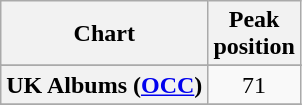<table class="wikitable plainrowheaders sortable" style="text-align:center;" border="1">
<tr>
<th scope="col">Chart</th>
<th scope="col">Peak<br>position</th>
</tr>
<tr>
</tr>
<tr>
<th scope="row">UK Albums (<a href='#'>OCC</a>)</th>
<td>71</td>
</tr>
<tr>
</tr>
</table>
